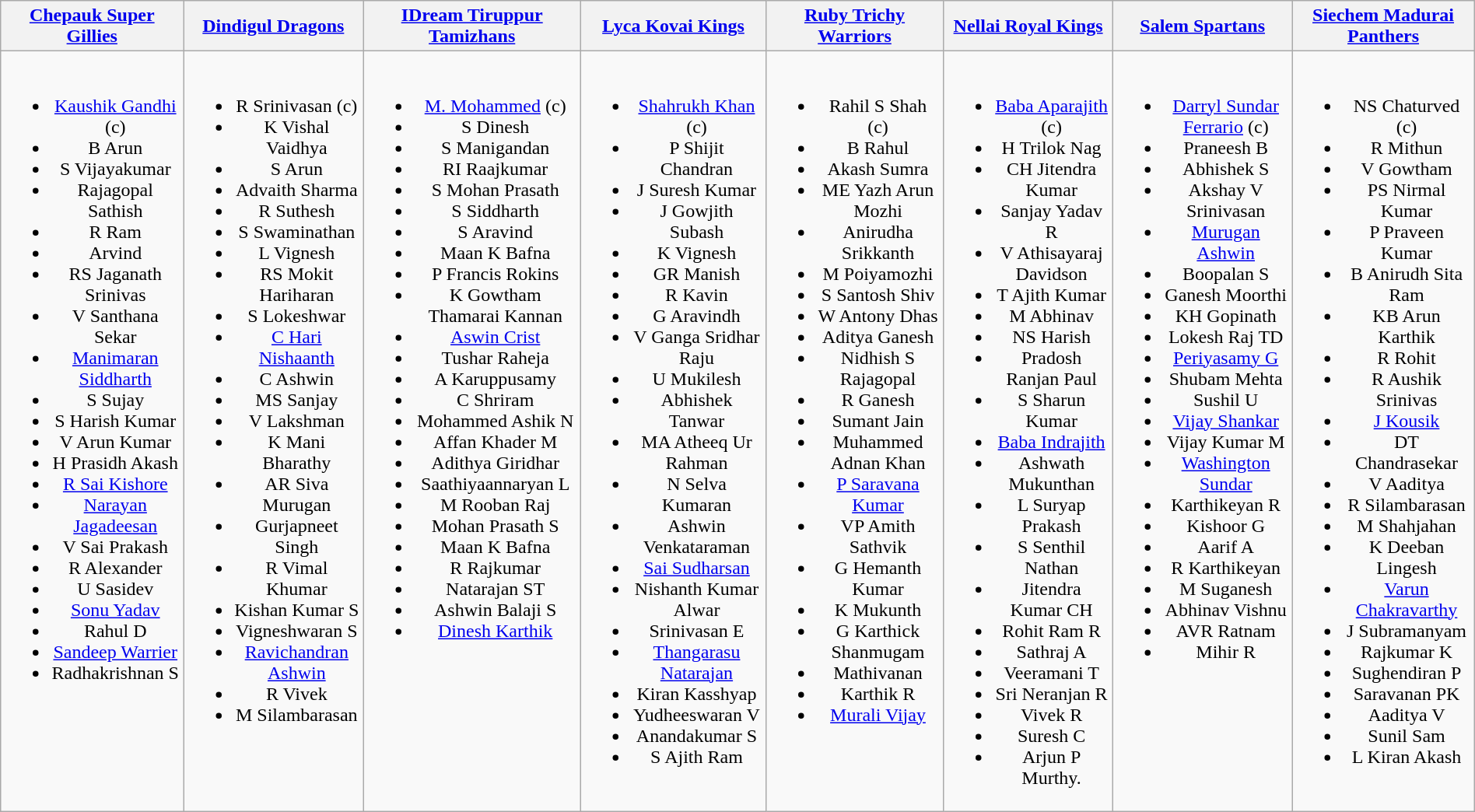<table class="wikitable" style="text-align:center; margin:auto">
<tr>
<th><a href='#'>Chepauk Super Gillies</a></th>
<th><a href='#'>Dindigul Dragons</a></th>
<th><a href='#'>IDream Tiruppur Tamizhans</a></th>
<th><a href='#'>Lyca Kovai Kings</a></th>
<th><a href='#'>Ruby Trichy Warriors</a></th>
<th><a href='#'>Nellai Royal Kings</a></th>
<th><a href='#'>Salem Spartans</a></th>
<th><a href='#'>Siechem Madurai Panthers</a></th>
</tr>
<tr style="vertical-align:top">
<td><br><ul><li><a href='#'>Kaushik Gandhi</a> (c)</li><li>B Arun</li><li>S Vijayakumar</li><li>Rajagopal Sathish</li><li>R Ram</li><li>Arvind</li><li>RS Jaganath Srinivas</li><li>V Santhana Sekar</li><li><a href='#'>Manimaran Siddharth</a></li><li>S Sujay</li><li>S Harish Kumar</li><li>V Arun Kumar</li><li>H Prasidh Akash</li><li><a href='#'>R Sai Kishore</a></li><li><a href='#'>Narayan Jagadeesan</a></li><li>V Sai Prakash</li><li>R Alexander</li><li>U Sasidev</li><li><a href='#'>Sonu Yadav</a></li><li>Rahul D</li><li><a href='#'>Sandeep Warrier</a></li><li>Radhakrishnan S</li></ul></td>
<td><br><ul><li>R Srinivasan (c)</li><li>K Vishal Vaidhya</li><li>S Arun</li><li>Advaith Sharma</li><li>R Suthesh</li><li>S Swaminathan</li><li>L Vignesh</li><li>RS Mokit Hariharan</li><li>S Lokeshwar</li><li><a href='#'>C Hari Nishaanth</a></li><li>C Ashwin</li><li>MS Sanjay</li><li>V Lakshman</li><li>K Mani Bharathy</li><li>AR Siva Murugan</li><li>Gurjapneet Singh</li><li>R Vimal Khumar</li><li>Kishan Kumar S</li><li>Vigneshwaran S</li><li><a href='#'>Ravichandran Ashwin</a></li><li>R Vivek</li><li>M Silambarasan</li></ul></td>
<td><br><ul><li><a href='#'>M. Mohammed</a> (c)</li><li>S Dinesh</li><li>S Manigandan</li><li>RI Raajkumar</li><li>S Mohan Prasath</li><li>S Siddharth</li><li>S Aravind</li><li>Maan K Bafna</li><li>P Francis Rokins</li><li>K Gowtham Thamarai Kannan</li><li><a href='#'>Aswin Crist</a></li><li>Tushar Raheja</li><li>A Karuppusamy</li><li>C Shriram</li><li>Mohammed Ashik N</li><li>Affan Khader M</li><li>Adithya Giridhar</li><li>Saathiyaannaryan L</li><li>M Rooban Raj</li><li>Mohan Prasath S</li><li>Maan K Bafna</li><li>R Rajkumar</li><li>Natarajan ST</li><li>Ashwin Balaji S</li><li><a href='#'>Dinesh Karthik</a></li></ul></td>
<td><br><ul><li><a href='#'>Shahrukh Khan</a> (c)</li><li>P Shijit Chandran</li><li>J Suresh Kumar</li><li>J Gowjith Subash</li><li>K Vignesh</li><li>GR Manish</li><li>R Kavin</li><li>G Aravindh</li><li>V Ganga Sridhar Raju</li><li>U Mukilesh</li><li>Abhishek Tanwar</li><li>MA Atheeq Ur Rahman</li><li>N Selva Kumaran</li><li>Ashwin Venkataraman</li><li><a href='#'>Sai Sudharsan</a></li><li>Nishanth Kumar Alwar</li><li>Srinivasan E</li><li><a href='#'>Thangarasu Natarajan</a></li><li>Kiran Kasshyap</li><li>Yudheeswaran V</li><li>Anandakumar S</li><li>S Ajith Ram</li></ul></td>
<td><br><ul><li>Rahil S Shah (c)</li><li>B Rahul</li><li>Akash Sumra</li><li>ME Yazh Arun Mozhi</li><li>Anirudha Srikkanth</li><li>M Poiyamozhi</li><li>S Santosh Shiv</li><li>W Antony Dhas</li><li>Aditya Ganesh</li><li>Nidhish S Rajagopal</li><li>R Ganesh</li><li>Sumant Jain</li><li>Muhammed Adnan Khan</li><li><a href='#'>P Saravana Kumar</a></li><li>VP Amith Sathvik</li><li>G Hemanth Kumar</li><li>K Mukunth</li><li>G Karthick Shanmugam</li><li>Mathivanan</li><li>Karthik R</li><li><a href='#'>Murali Vijay</a></li></ul></td>
<td><br><ul><li><a href='#'>Baba Aparajith</a> (c)</li><li>H Trilok Nag</li><li>CH Jitendra Kumar</li><li>Sanjay Yadav R</li><li>V Athisayaraj Davidson</li><li>T Ajith Kumar</li><li>M Abhinav</li><li>NS Harish</li><li>Pradosh Ranjan Paul</li><li>S Sharun Kumar</li><li><a href='#'>Baba Indrajith</a></li><li>Ashwath Mukunthan</li><li>L Suryap Prakash</li><li>S Senthil Nathan</li><li>Jitendra Kumar CH</li><li>Rohit Ram R</li><li>Sathraj A</li><li>Veeramani T</li><li>Sri Neranjan R</li><li>Vivek R</li><li>Suresh C</li><li>Arjun P Murthy.</li></ul></td>
<td><br><ul><li><a href='#'>Darryl Sundar Ferrario</a> (c)</li><li>Praneesh B</li><li>Abhishek S</li><li>Akshay V Srinivasan</li><li><a href='#'>Murugan Ashwin</a></li><li>Boopalan S</li><li>Ganesh Moorthi</li><li>KH Gopinath</li><li>Lokesh Raj TD</li><li><a href='#'>Periyasamy G</a></li><li>Shubam Mehta</li><li>Sushil U</li><li><a href='#'>Vijay Shankar</a></li><li>Vijay Kumar M</li><li><a href='#'>Washington Sundar</a></li><li>Karthikeyan R</li><li>Kishoor G</li><li>Aarif A</li><li>R Karthikeyan</li><li>M Suganesh</li><li>Abhinav Vishnu</li><li>AVR Ratnam</li><li>Mihir R</li></ul></td>
<td><br><ul><li>NS Chaturved (c)</li><li>R Mithun</li><li>V Gowtham</li><li>PS Nirmal Kumar</li><li>P Praveen Kumar</li><li>B Anirudh Sita Ram</li><li>KB Arun Karthik</li><li>R Rohit</li><li>R Aushik Srinivas</li><li><a href='#'>J Kousik</a></li><li>DT Chandrasekar</li><li>V Aaditya</li><li>R Silambarasan</li><li>M Shahjahan</li><li>K Deeban Lingesh</li><li><a href='#'>Varun Chakravarthy</a></li><li>J Subramanyam</li><li>Rajkumar K</li><li>Sughendiran P</li><li>Saravanan PK</li><li>Aaditya V</li><li>Sunil Sam</li><li>L Kiran Akash</li></ul></td>
</tr>
</table>
